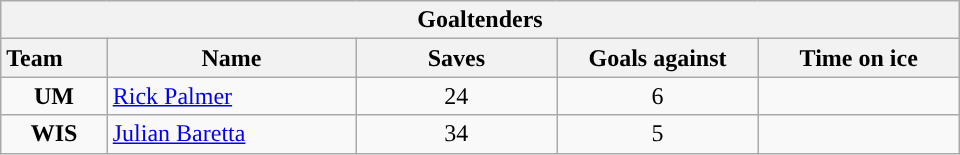<table class="wikitable" style="width:40em; text-align:right;">
<tr>
<th colspan=5>Goaltenders</th>
</tr>
<tr>
<th style="width:4em; text-align:left;">Team</th>
<th style="width:10em;">Name</th>
<th style="width:8em;">Saves</th>
<th style="width:8em;">Goals against</th>
<th style="width:8em;">Time on ice</th>
</tr>
<tr>
<td align=center><strong>UM</strong></td>
<td style="text-align:left;"><a href='#'>Rick Palmer</a></td>
<td align=center>24</td>
<td align=center>6</td>
<td align=center></td>
</tr>
<tr>
<td align=center><strong>WIS</strong></td>
<td style="text-align:left;"><a href='#'>Julian Baretta</a></td>
<td align=center>34</td>
<td align=center>5</td>
<td align=center></td>
</tr>
</table>
